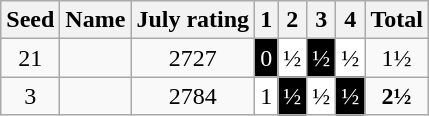<table class="wikitable">
<tr>
<th>Seed</th>
<th>Name</th>
<th>July rating</th>
<th>1</th>
<th>2</th>
<th>3</th>
<th>4</th>
<th>Total</th>
</tr>
<tr align=center>
<td>21</td>
<td align=left></td>
<td>2727</td>
<td style="background:black; color:white">0</td>
<td style="background:white; color:black">½</td>
<td style="background:black; color:white">½</td>
<td style="background:white; color:black">½</td>
<td>1½</td>
</tr>
<tr align=center>
<td>3</td>
<td align=left></td>
<td>2784</td>
<td style="background:white; color:black">1</td>
<td style="background:black; color:white">½</td>
<td style="background:white; color:black">½</td>
<td style="background:black; color:white">½</td>
<td><strong>2½</strong></td>
</tr>
</table>
